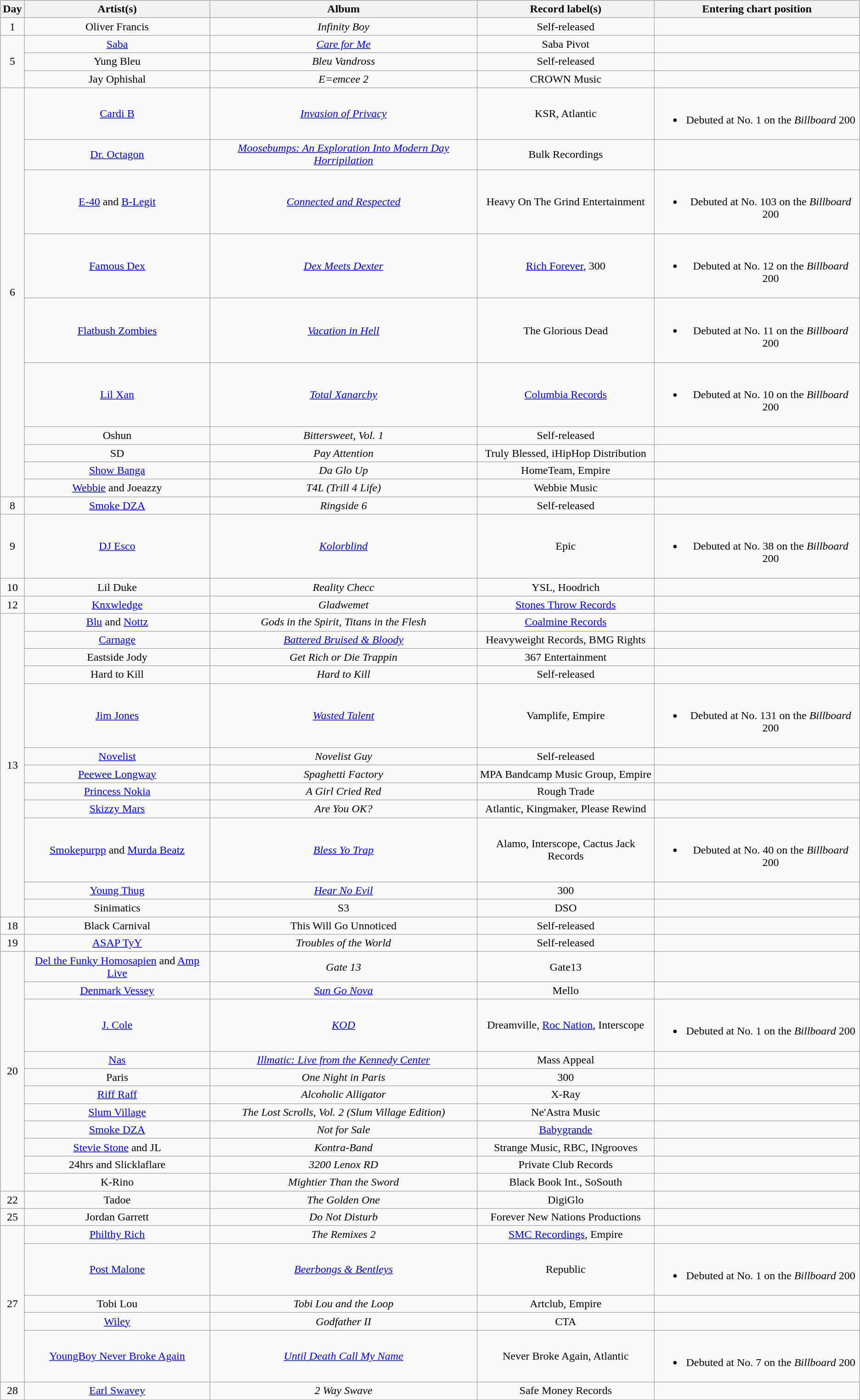<table class="wikitable" style="text-align:center;">
<tr>
<th scope="col">Day</th>
<th scope="col">Artist(s)</th>
<th scope="col">Album</th>
<th scope="col">Record label(s)</th>
<th scope="col">Entering chart position</th>
</tr>
<tr>
<td>1</td>
<td>Oliver Francis</td>
<td><em>Infinity Boy</em></td>
<td>Self-released</td>
<td></td>
</tr>
<tr>
<td rowspan="3">5</td>
<td><a href='#'>Saba</a></td>
<td><em><a href='#'>Care for Me</a></em></td>
<td>Saba Pivot</td>
<td></td>
</tr>
<tr>
<td>Yung Bleu</td>
<td><em>Bleu Vandross</em></td>
<td>Self-released</td>
<td></td>
</tr>
<tr>
<td>Jay Ophishal</td>
<td><em>E=emcee 2</em></td>
<td>CROWN Music</td>
<td></td>
</tr>
<tr>
<td rowspan="10">6</td>
<td><a href='#'>Cardi B</a></td>
<td><em><a href='#'>Invasion of Privacy</a></em></td>
<td>KSR, Atlantic</td>
<td><br><ul><li>Debuted at No. 1 on the <em>Billboard</em> 200</li></ul></td>
</tr>
<tr>
<td><a href='#'>Dr. Octagon</a></td>
<td><em><a href='#'>Moosebumps: An Exploration Into Modern Day Horripilation</a> </em></td>
<td>Bulk Recordings</td>
<td></td>
</tr>
<tr>
<td><a href='#'>E-40</a> and <a href='#'>B-Legit</a></td>
<td><em><a href='#'>Connected and Respected</a></em></td>
<td>Heavy On The Grind Entertainment</td>
<td><br><ul><li>Debuted at No. 103 on the <em>Billboard</em> 200</li></ul></td>
</tr>
<tr>
<td><a href='#'>Famous Dex</a></td>
<td><em><a href='#'>Dex Meets Dexter</a></em></td>
<td><a href='#'>Rich Forever</a>, 300</td>
<td><br><ul><li>Debuted at No. 12 on the <em>Billboard</em> 200</li></ul></td>
</tr>
<tr>
<td><a href='#'>Flatbush Zombies</a></td>
<td><em><a href='#'>Vacation in Hell</a></em></td>
<td>The Glorious Dead</td>
<td><br><ul><li>Debuted at No. 11 on the <em>Billboard</em> 200</li></ul></td>
</tr>
<tr>
<td><a href='#'>Lil Xan</a></td>
<td><em><a href='#'>Total Xanarchy</a></em></td>
<td><a href='#'>Columbia Records</a></td>
<td><br><ul><li>Debuted at No. 10 on the <em>Billboard</em> 200</li></ul></td>
</tr>
<tr>
<td>Oshun</td>
<td><em>Bittersweet, Vol. 1</em></td>
<td>Self-released</td>
<td></td>
</tr>
<tr>
<td>SD</td>
<td><em>Pay Attention</em></td>
<td>Truly Blessed, iHipHop Distribution</td>
<td></td>
</tr>
<tr>
<td><a href='#'>Show Banga</a></td>
<td><em>Da Glo Up</em></td>
<td>HomeTeam, Empire</td>
<td></td>
</tr>
<tr>
<td><a href='#'>Webbie</a> and Joeazzy</td>
<td><em>T4L (Trill 4 Life)</em></td>
<td>Webbie Music</td>
<td></td>
</tr>
<tr>
<td>8</td>
<td><a href='#'>Smoke DZA</a></td>
<td><em>Ringside 6</em></td>
<td>Self-released</td>
<td></td>
</tr>
<tr>
<td>9</td>
<td><a href='#'>DJ Esco</a></td>
<td><em><a href='#'>Kolorblind</a></em></td>
<td>Epic</td>
<td><br><ul><li>Debuted at No. 38 on the <em>Billboard</em> 200</li></ul></td>
</tr>
<tr>
<td>10</td>
<td>Lil Duke</td>
<td><em>Reality Checc</em></td>
<td>YSL, Hoodrich</td>
<td></td>
</tr>
<tr>
<td>12</td>
<td><a href='#'>Knxwledge</a></td>
<td><em>Gladwemet</em></td>
<td><a href='#'>Stones Throw Records</a></td>
<td></td>
</tr>
<tr>
<td rowspan="12">13</td>
<td><a href='#'>Blu</a> and <a href='#'>Nottz</a></td>
<td><em>Gods in the Spirit, Titans in the Flesh</em></td>
<td><a href='#'>Coalmine Records</a></td>
<td></td>
</tr>
<tr>
<td><a href='#'>Carnage</a></td>
<td><em><a href='#'>Battered Bruised & Bloody</a></em></td>
<td>Heavyweight Records, BMG Rights</td>
<td></td>
</tr>
<tr>
<td>Eastside Jody</td>
<td><em>Get Rich or Die Trappin</em></td>
<td>367 Entertainment</td>
<td></td>
</tr>
<tr>
<td>Hard to Kill</td>
<td><em>Hard to Kill</em></td>
<td>Self-released</td>
<td></td>
</tr>
<tr>
<td><a href='#'>Jim Jones</a></td>
<td><em><a href='#'>Wasted Talent</a></em></td>
<td>Vamplife, Empire</td>
<td><br><ul><li>Debuted at No. 131 on the <em>Billboard</em> 200</li></ul></td>
</tr>
<tr>
<td><a href='#'>Novelist</a></td>
<td><em>Novelist Guy</em></td>
<td>Self-released</td>
<td></td>
</tr>
<tr>
<td><a href='#'>Peewee Longway</a></td>
<td><em>Spaghetti Factory</em></td>
<td>MPA Bandcamp Music Group, Empire</td>
<td></td>
</tr>
<tr>
<td><a href='#'>Princess Nokia</a></td>
<td><em>A Girl Cried Red</em></td>
<td>Rough Trade</td>
<td></td>
</tr>
<tr>
<td><a href='#'>Skizzy Mars</a></td>
<td><em>Are You OK?</em></td>
<td>Atlantic, Kingmaker, Please Rewind</td>
<td></td>
</tr>
<tr>
<td><a href='#'>Smokepurpp</a> and <a href='#'>Murda Beatz</a></td>
<td><em><a href='#'>Bless Yo Trap</a></em></td>
<td>Alamo, Interscope, Cactus Jack Records</td>
<td><br><ul><li>Debuted at No. 40 on the <em>Billboard</em> 200</li></ul></td>
</tr>
<tr>
<td><a href='#'>Young Thug</a></td>
<td><em><a href='#'>Hear No Evil</a></em></td>
<td>300</td>
<td></td>
</tr>
<tr>
<td>Sinimatics</td>
<td>S3</td>
<td>DSO</td>
<td></td>
</tr>
<tr>
<td>18</td>
<td>Black Carnival</td>
<td>This Will Go Unnoticed</td>
<td>Self-released</td>
<td></td>
</tr>
<tr>
<td>19</td>
<td><a href='#'>ASAP TyY</a></td>
<td><em>Troubles of the World</em></td>
<td>Self-released</td>
<td></td>
</tr>
<tr>
<td rowspan="11">20</td>
<td><a href='#'>Del the Funky Homosapien</a> and <a href='#'>Amp Live</a></td>
<td><em>Gate 13</em></td>
<td>Gate13</td>
<td></td>
</tr>
<tr>
<td><a href='#'>Denmark Vessey</a></td>
<td><em><a href='#'>Sun Go Nova</a></em></td>
<td>Mello</td>
<td></td>
</tr>
<tr>
<td><a href='#'>J. Cole</a></td>
<td><em><a href='#'>KOD</a></em></td>
<td>Dreamville, <a href='#'>Roc Nation</a>, Interscope</td>
<td><br><ul><li>Debuted at No. 1 on the <em>Billboard</em> 200</li></ul></td>
</tr>
<tr>
<td><a href='#'>Nas</a></td>
<td><em><a href='#'>Illmatic: Live from the Kennedy Center</a></em></td>
<td>Mass Appeal</td>
<td></td>
</tr>
<tr>
<td>Paris</td>
<td><em>One Night in Paris</em></td>
<td>300</td>
<td></td>
</tr>
<tr>
<td><a href='#'>Riff Raff</a></td>
<td><em>Alcoholic Alligator</em></td>
<td>X-Ray</td>
<td></td>
</tr>
<tr>
<td><a href='#'>Slum Village</a></td>
<td><em>The Lost Scrolls, Vol. 2 (Slum Village Edition)</em></td>
<td>Ne'Astra Music</td>
<td></td>
</tr>
<tr>
<td><a href='#'>Smoke DZA</a></td>
<td><em>Not for Sale</em></td>
<td><a href='#'>Babygrande</a></td>
<td></td>
</tr>
<tr>
<td><a href='#'>Stevie Stone</a> and JL</td>
<td><em>Kontra-Band</em></td>
<td>Strange Music, RBC, INgrooves</td>
<td></td>
</tr>
<tr>
<td>24hrs and Slicklaflare</td>
<td><em>3200 Lenox RD</em></td>
<td>Private Club Records</td>
<td></td>
</tr>
<tr>
<td>K-Rino</td>
<td><em>Mightier Than the Sword</em></td>
<td>Black Book Int., SoSouth</td>
<td></td>
</tr>
<tr>
<td>22</td>
<td>Tadoe</td>
<td><em>The Golden One</em></td>
<td>DigiGlo</td>
<td></td>
</tr>
<tr>
<td>25</td>
<td>Jordan Garrett</td>
<td><em>Do Not Disturb</em></td>
<td>Forever New Nations Productions</td>
<td></td>
</tr>
<tr>
<td rowspan="5">27</td>
<td><a href='#'>Philthy Rich</a></td>
<td><em>The Remixes 2</em></td>
<td><a href='#'>SMC Recordings</a>, Empire</td>
<td></td>
</tr>
<tr>
<td><a href='#'>Post Malone</a></td>
<td><em><a href='#'>Beerbongs & Bentleys</a></em></td>
<td>Republic</td>
<td><br><ul><li>Debuted at No. 1 on the <em>Billboard</em> 200</li></ul></td>
</tr>
<tr>
<td>Tobi Lou</td>
<td><em>Tobi Lou and the Loop</em></td>
<td>Artclub, Empire</td>
<td></td>
</tr>
<tr>
<td><a href='#'>Wiley</a></td>
<td><em>Godfather II</em></td>
<td>CTA</td>
<td></td>
</tr>
<tr>
<td><a href='#'>YoungBoy Never Broke Again</a></td>
<td><em><a href='#'>Until Death Call My Name</a></em></td>
<td>Never Broke Again, Atlantic</td>
<td><br><ul><li>Debuted at No. 7 on the <em>Billboard</em> 200</li></ul></td>
</tr>
<tr>
<td>28</td>
<td><a href='#'>Earl Swavey</a></td>
<td><em>2 Way Swave</em></td>
<td>Safe Money Records</td>
<td></td>
</tr>
<tr>
</tr>
</table>
